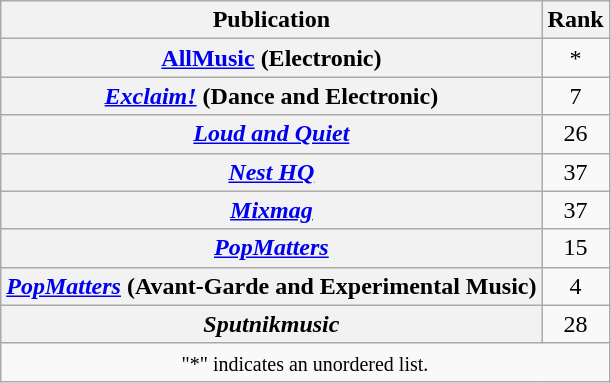<table class="sortable plainrowheaders wikitable">
<tr>
<th>Publication</th>
<th>Rank</th>
</tr>
<tr>
<th scope="row"><a href='#'>AllMusic</a> (Electronic)</th>
<td align=center>*</td>
</tr>
<tr>
<th scope="row"><em><a href='#'>Exclaim!</a></em> (Dance and Electronic)</th>
<td align=center>7</td>
</tr>
<tr>
<th scope="row"><em><a href='#'>Loud and Quiet</a></em></th>
<td align=center>26</td>
</tr>
<tr>
<th scope="row"><em><a href='#'>Nest HQ</a></em></th>
<td align=center>37</td>
</tr>
<tr>
<th scope="row"><em><a href='#'>Mixmag</a></em></th>
<td align=center>37</td>
</tr>
<tr>
<th scope="row"><em><a href='#'>PopMatters</a></em></th>
<td align=center>15</td>
</tr>
<tr>
<th scope="row"><em><a href='#'>PopMatters</a></em> (Avant-Garde and Experimental Music)</th>
<td align=center>4</td>
</tr>
<tr>
<th scope="row"><em>Sputnikmusic</em></th>
<td align=center>28</td>
</tr>
<tr>
<td colspan=2 style="text-align:center;"><small>"*" indicates an unordered list.</small></td>
</tr>
</table>
